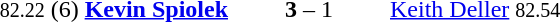<table style="text-align:center">
<tr>
<th width=223></th>
<th width=100></th>
<th width=223></th>
</tr>
<tr>
<td align=right><small>82.22</small> (6) <strong><a href='#'>Kevin Spiolek</a></strong> </td>
<td><strong>3</strong> – 1</td>
<td align=left> <a href='#'>Keith Deller</a> <small>82.54</small></td>
</tr>
</table>
